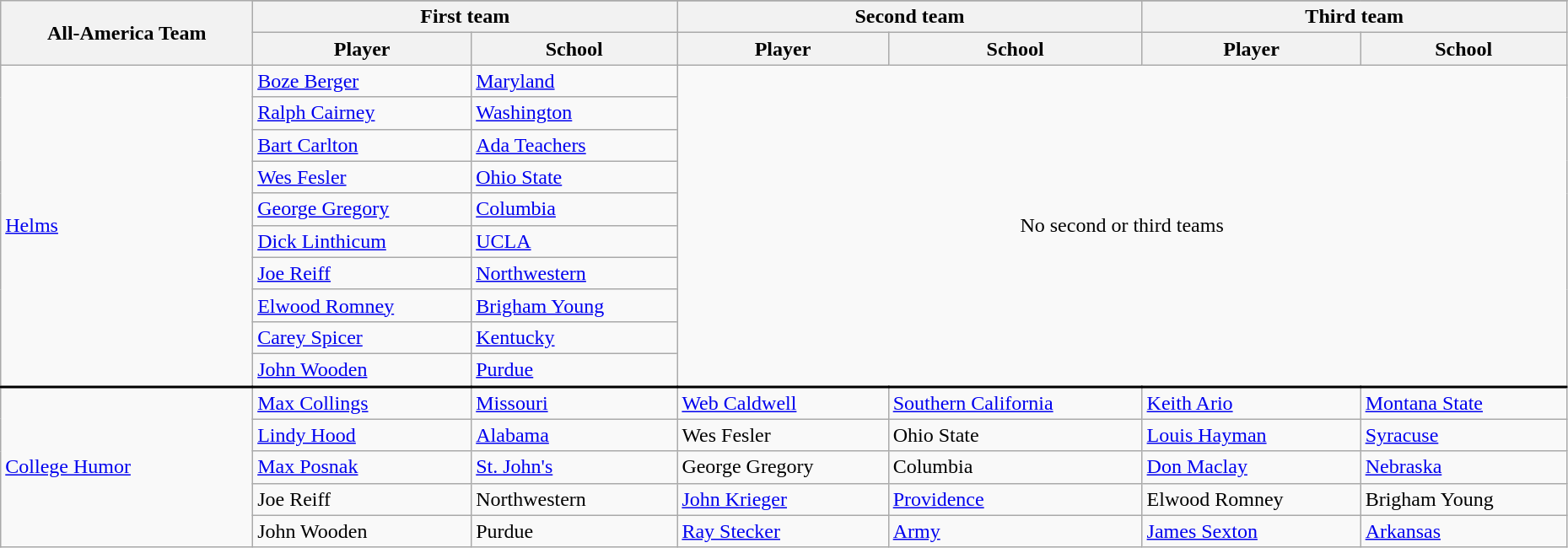<table class="wikitable" style="width:98%;">
<tr>
<th rowspan=3>All-America Team</th>
</tr>
<tr>
<th colspan=2>First team</th>
<th colspan=2>Second team</th>
<th colspan=2>Third team</th>
</tr>
<tr>
<th>Player</th>
<th>School</th>
<th>Player</th>
<th>School</th>
<th>Player</th>
<th>School</th>
</tr>
<tr>
<td rowspan=10><a href='#'>Helms</a></td>
<td><a href='#'>Boze Berger</a></td>
<td><a href='#'>Maryland</a></td>
<td rowspan="10" colspan="6" style="text-align:center;">No second or third teams</td>
</tr>
<tr>
<td><a href='#'>Ralph Cairney</a></td>
<td><a href='#'>Washington</a></td>
</tr>
<tr>
<td><a href='#'>Bart Carlton</a></td>
<td><a href='#'>Ada Teachers</a></td>
</tr>
<tr>
<td><a href='#'>Wes Fesler</a></td>
<td><a href='#'>Ohio State</a></td>
</tr>
<tr>
<td><a href='#'>George Gregory</a></td>
<td><a href='#'>Columbia</a></td>
</tr>
<tr>
<td><a href='#'>Dick Linthicum</a></td>
<td><a href='#'>UCLA</a></td>
</tr>
<tr>
<td><a href='#'>Joe Reiff</a></td>
<td><a href='#'>Northwestern</a></td>
</tr>
<tr>
<td><a href='#'>Elwood Romney</a></td>
<td><a href='#'>Brigham Young</a></td>
</tr>
<tr>
<td><a href='#'>Carey Spicer</a></td>
<td><a href='#'>Kentucky</a></td>
</tr>
<tr>
<td><a href='#'>John Wooden</a></td>
<td><a href='#'>Purdue</a></td>
</tr>
<tr style = "border-top:2px solid black;">
<td rowspan=5><a href='#'>College Humor</a></td>
<td><a href='#'>Max Collings</a></td>
<td><a href='#'>Missouri</a></td>
<td><a href='#'>Web Caldwell</a></td>
<td><a href='#'>Southern California</a></td>
<td><a href='#'>Keith Ario</a></td>
<td><a href='#'>Montana State</a></td>
</tr>
<tr>
<td><a href='#'>Lindy Hood</a></td>
<td><a href='#'>Alabama</a></td>
<td>Wes Fesler</td>
<td>Ohio State</td>
<td><a href='#'>Louis Hayman</a></td>
<td><a href='#'>Syracuse</a></td>
</tr>
<tr>
<td><a href='#'>Max Posnak</a></td>
<td><a href='#'>St. John's</a></td>
<td>George Gregory</td>
<td>Columbia</td>
<td><a href='#'>Don Maclay</a></td>
<td><a href='#'>Nebraska</a></td>
</tr>
<tr>
<td>Joe Reiff</td>
<td>Northwestern</td>
<td><a href='#'>John Krieger</a></td>
<td><a href='#'>Providence</a></td>
<td>Elwood Romney</td>
<td>Brigham Young</td>
</tr>
<tr>
<td>John Wooden</td>
<td>Purdue</td>
<td><a href='#'>Ray Stecker</a></td>
<td><a href='#'>Army</a></td>
<td><a href='#'>James Sexton</a></td>
<td><a href='#'>Arkansas</a></td>
</tr>
</table>
